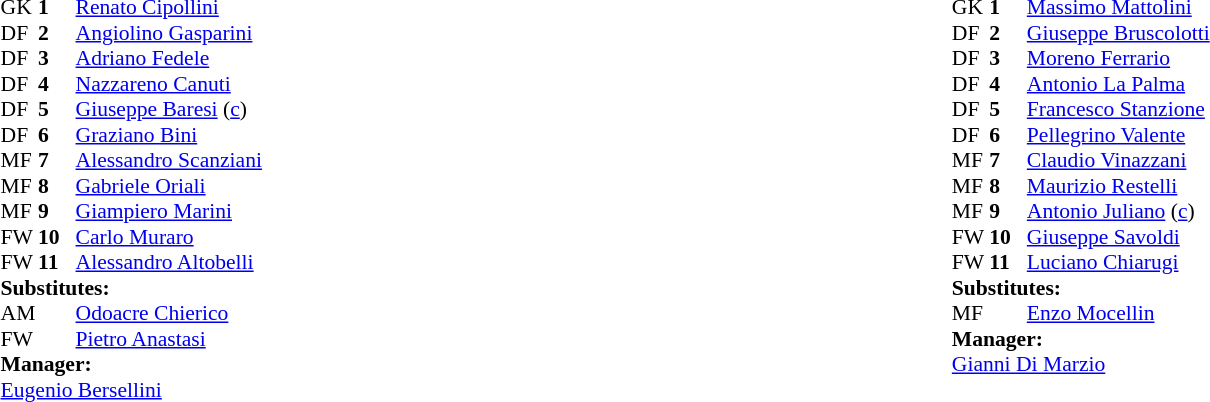<table width="100%">
<tr>
<td valign="top" width="50%"><br><table style="font-size: 90%" cellspacing="0" cellpadding="0" align=center>
<tr>
<th width="25"></th>
<th width="25"></th>
</tr>
<tr>
<td>GK</td>
<td><strong>1</strong></td>
<td> <a href='#'>Renato Cipollini</a></td>
</tr>
<tr>
<td>DF</td>
<td><strong>2</strong></td>
<td> <a href='#'>Angiolino Gasparini</a></td>
</tr>
<tr>
<td>DF</td>
<td><strong>3</strong></td>
<td> <a href='#'>Adriano Fedele</a></td>
<td></td>
<td></td>
</tr>
<tr>
<td>DF</td>
<td><strong>4</strong></td>
<td> <a href='#'>Nazzareno Canuti</a></td>
</tr>
<tr>
<td>DF</td>
<td><strong>5</strong></td>
<td> <a href='#'>Giuseppe Baresi</a> (<a href='#'>c</a>)</td>
</tr>
<tr>
<td>DF</td>
<td><strong>6</strong></td>
<td> <a href='#'>Graziano Bini</a></td>
</tr>
<tr>
<td>MF</td>
<td><strong>7</strong></td>
<td> <a href='#'>Alessandro Scanziani</a></td>
</tr>
<tr>
<td>MF</td>
<td><strong>8</strong></td>
<td> <a href='#'>Gabriele Oriali</a></td>
</tr>
<tr>
<td>MF</td>
<td><strong>9</strong></td>
<td> <a href='#'>Giampiero Marini</a></td>
</tr>
<tr>
<td>FW</td>
<td><strong>10</strong></td>
<td> <a href='#'>Carlo Muraro</a></td>
<td></td>
<td></td>
</tr>
<tr>
<td>FW</td>
<td><strong>11</strong></td>
<td> <a href='#'>Alessandro Altobelli</a></td>
</tr>
<tr>
<td colspan=4><strong>Substitutes:</strong></td>
</tr>
<tr>
<td>AM</td>
<td></td>
<td> <a href='#'>Odoacre Chierico</a></td>
<td></td>
<td></td>
</tr>
<tr>
<td>FW</td>
<td></td>
<td> <a href='#'>Pietro Anastasi</a></td>
<td></td>
<td></td>
</tr>
<tr>
<td colspan=4><strong>Manager:</strong></td>
</tr>
<tr>
<td colspan="4"> <a href='#'>Eugenio Bersellini</a></td>
</tr>
</table>
</td>
<td valign="top"></td>
<td valign="top" width="50%"><br><table style="font-size: 90%" cellspacing="0" cellpadding="0" align=center>
<tr>
<th width=25></th>
<th width=25></th>
</tr>
<tr>
<td>GK</td>
<td><strong>1</strong></td>
<td> <a href='#'>Massimo Mattolini</a></td>
</tr>
<tr>
<td>DF</td>
<td><strong>2</strong></td>
<td> <a href='#'>Giuseppe Bruscolotti</a></td>
</tr>
<tr>
<td>DF</td>
<td><strong>3</strong></td>
<td> <a href='#'>Moreno Ferrario</a></td>
</tr>
<tr>
<td>DF</td>
<td><strong>4</strong></td>
<td> <a href='#'>Antonio La Palma</a></td>
</tr>
<tr>
<td>DF</td>
<td><strong>5</strong></td>
<td> <a href='#'>Francesco Stanzione</a></td>
</tr>
<tr>
<td>DF</td>
<td><strong>6</strong></td>
<td> <a href='#'>Pellegrino Valente</a></td>
<td></td>
<td></td>
</tr>
<tr>
<td>MF</td>
<td><strong>7</strong></td>
<td> <a href='#'>Claudio Vinazzani</a></td>
</tr>
<tr>
<td>MF</td>
<td><strong>8</strong></td>
<td> <a href='#'>Maurizio Restelli</a></td>
</tr>
<tr>
<td>MF</td>
<td><strong>9</strong></td>
<td> <a href='#'>Antonio Juliano</a> (<a href='#'>c</a>)</td>
</tr>
<tr>
<td>FW</td>
<td><strong>10</strong></td>
<td> <a href='#'>Giuseppe Savoldi</a></td>
</tr>
<tr>
<td>FW</td>
<td><strong>11</strong></td>
<td> <a href='#'>Luciano Chiarugi</a></td>
</tr>
<tr>
<td colspan=4><strong>Substitutes:</strong></td>
</tr>
<tr>
<td>MF</td>
<td></td>
<td> <a href='#'>Enzo Mocellin</a></td>
<td></td>
<td></td>
</tr>
<tr>
<td colspan=4><strong>Manager:</strong></td>
</tr>
<tr>
<td colspan="4"> <a href='#'>Gianni Di Marzio</a></td>
</tr>
</table>
</td>
</tr>
</table>
